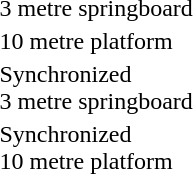<table>
<tr>
<td>3 metre springboard <br></td>
<td><strong></strong></td>
<td></td>
<td></td>
</tr>
<tr>
<td>10 metre platform <br></td>
<td><strong></strong></td>
<td></td>
<td></td>
</tr>
<tr>
<td>Synchronized<br>3 metre springboard <br></td>
<td><strong><br></strong></td>
<td><br></td>
<td><br></td>
</tr>
<tr>
<td>Synchronized<br>10 metre platform <br></td>
<td><strong><br></strong></td>
<td><br></td>
<td><br></td>
</tr>
</table>
